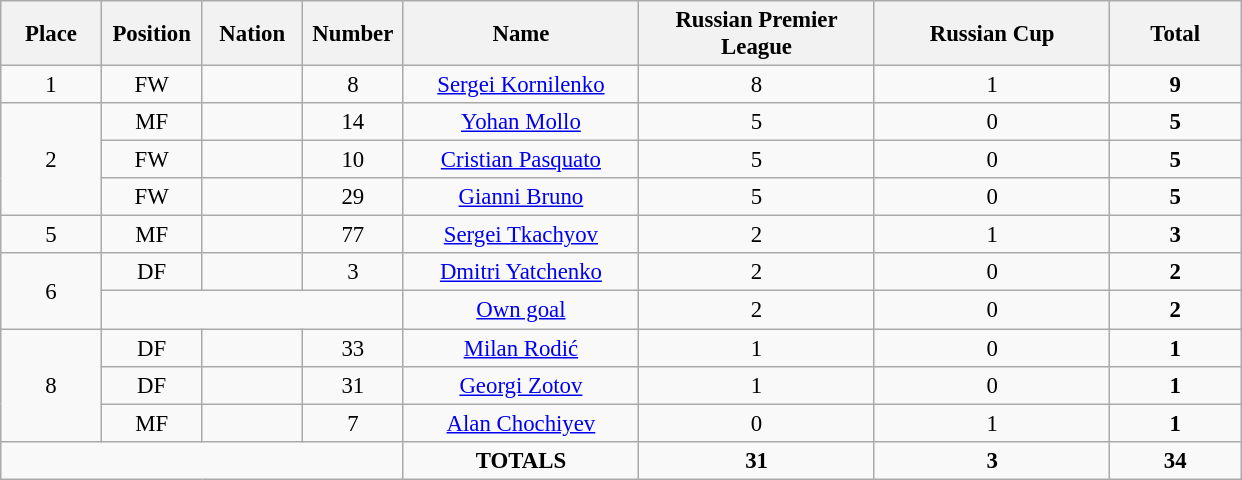<table class="wikitable" style="font-size: 95%; text-align: center;">
<tr>
<th width=60>Place</th>
<th width=60>Position</th>
<th width=60>Nation</th>
<th width=60>Number</th>
<th width=150>Name</th>
<th width=150>Russian Premier League</th>
<th width=150>Russian Cup</th>
<th width=80><strong>Total</strong></th>
</tr>
<tr>
<td>1</td>
<td>FW</td>
<td></td>
<td>8</td>
<td><a href='#'>Sergei Kornilenko</a></td>
<td>8</td>
<td>1</td>
<td><strong>9</strong></td>
</tr>
<tr>
<td rowspan="3">2</td>
<td>MF</td>
<td></td>
<td>14</td>
<td><a href='#'>Yohan Mollo</a></td>
<td>5</td>
<td>0</td>
<td><strong>5</strong></td>
</tr>
<tr>
<td>FW</td>
<td></td>
<td>10</td>
<td><a href='#'>Cristian Pasquato</a></td>
<td>5</td>
<td>0</td>
<td><strong>5</strong></td>
</tr>
<tr>
<td>FW</td>
<td></td>
<td>29</td>
<td><a href='#'>Gianni Bruno</a></td>
<td>5</td>
<td>0</td>
<td><strong>5</strong></td>
</tr>
<tr>
<td>5</td>
<td>MF</td>
<td></td>
<td>77</td>
<td><a href='#'>Sergei Tkachyov</a></td>
<td>2</td>
<td>1</td>
<td><strong>3</strong></td>
</tr>
<tr>
<td rowspan="2">6</td>
<td>DF</td>
<td></td>
<td>3</td>
<td><a href='#'>Dmitri Yatchenko</a></td>
<td>2</td>
<td>0</td>
<td><strong>2</strong></td>
</tr>
<tr>
<td colspan="3"></td>
<td><a href='#'>Own goal</a></td>
<td>2</td>
<td>0</td>
<td><strong>2</strong></td>
</tr>
<tr>
<td rowspan="3">8</td>
<td>DF</td>
<td></td>
<td>33</td>
<td><a href='#'>Milan Rodić</a></td>
<td>1</td>
<td>0</td>
<td><strong>1</strong></td>
</tr>
<tr>
<td>DF</td>
<td></td>
<td>31</td>
<td><a href='#'>Georgi Zotov</a></td>
<td>1</td>
<td>0</td>
<td><strong>1</strong></td>
</tr>
<tr>
<td>MF</td>
<td></td>
<td>7</td>
<td><a href='#'>Alan Chochiyev</a></td>
<td>0</td>
<td>1</td>
<td><strong>1</strong></td>
</tr>
<tr>
<td colspan="4"></td>
<td><strong>TOTALS</strong></td>
<td><strong>31</strong></td>
<td><strong>3</strong></td>
<td><strong>34</strong></td>
</tr>
</table>
